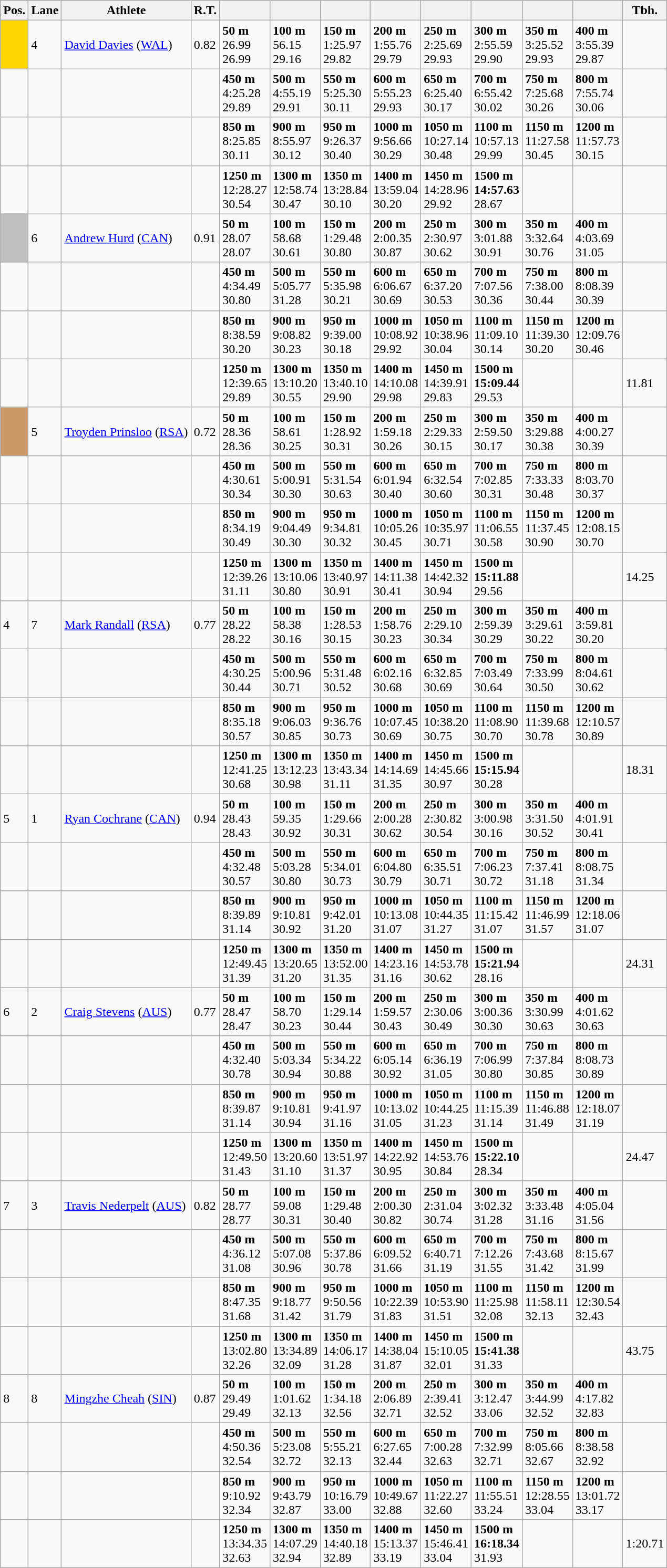<table class="wikitable">
<tr>
<th>Pos.</th>
<th>Lane</th>
<th>Athlete</th>
<th>R.T.</th>
<th></th>
<th></th>
<th></th>
<th></th>
<th></th>
<th></th>
<th></th>
<th></th>
<th>Tbh.</th>
</tr>
<tr>
<td style="text-align:center;background-color:gold;"></td>
<td>4</td>
<td> <a href='#'>David Davies</a> (<a href='#'>WAL</a>)</td>
<td>0.82</td>
<td><strong>50 m</strong><br>26.99<br>26.99</td>
<td><strong>100 m</strong><br>56.15<br>29.16</td>
<td><strong>150 m</strong><br>1:25.97<br>29.82</td>
<td><strong>200 m</strong><br>1:55.76<br>29.79</td>
<td><strong>250 m</strong><br>2:25.69<br>29.93</td>
<td><strong>300 m</strong><br>2:55.59<br>29.90</td>
<td><strong>350 m</strong><br>3:25.52<br>29.93</td>
<td><strong>400 m</strong><br>3:55.39<br>29.87</td>
<td></td>
</tr>
<tr>
<td></td>
<td></td>
<td></td>
<td></td>
<td><strong>450 m</strong><br>4:25.28<br>29.89</td>
<td><strong>500 m</strong><br>4:55.19<br>29.91</td>
<td><strong>550 m</strong><br>5:25.30<br>30.11</td>
<td><strong>600 m</strong><br>5:55.23<br>29.93</td>
<td><strong>650 m</strong><br>6:25.40<br>30.17</td>
<td><strong>700 m</strong><br>6:55.42<br>30.02</td>
<td><strong>750 m</strong><br>7:25.68<br>30.26</td>
<td><strong>800 m</strong><br>7:55.74<br>30.06</td>
<td></td>
</tr>
<tr>
<td></td>
<td></td>
<td></td>
<td></td>
<td><strong>850 m</strong><br>8:25.85<br>30.11</td>
<td><strong>900 m</strong><br>8:55.97<br>30.12</td>
<td><strong>950 m</strong><br>9:26.37<br>30.40</td>
<td><strong>1000 m</strong><br>9:56.66<br>30.29</td>
<td><strong>1050 m</strong><br>10:27.14<br>30.48</td>
<td><strong>1100 m</strong><br>10:57.13<br>29.99</td>
<td><strong>1150 m</strong><br>11:27.58<br>30.45</td>
<td><strong>1200 m</strong><br>11:57.73<br>30.15</td>
<td></td>
</tr>
<tr>
<td></td>
<td></td>
<td></td>
<td></td>
<td><strong>1250 m</strong><br>12:28.27<br>30.54</td>
<td><strong>1300 m</strong><br>12:58.74<br>30.47</td>
<td><strong>1350 m</strong><br>13:28.84<br>30.10</td>
<td><strong>1400 m</strong><br>13:59.04<br>30.20</td>
<td><strong>1450 m</strong><br>14:28.96<br>29.92</td>
<td><strong>1500 m</strong><br><strong>14:57.63</strong><br>28.67</td>
<td></td>
<td></td>
<td> </td>
</tr>
<tr>
<td style="text-align:center;background-color:silver;"></td>
<td>6</td>
<td> <a href='#'>Andrew Hurd</a> (<a href='#'>CAN</a>)</td>
<td>0.91</td>
<td><strong>50 m</strong><br>28.07<br>28.07</td>
<td><strong>100 m</strong><br>58.68<br>30.61</td>
<td><strong>150 m</strong><br>1:29.48<br>30.80</td>
<td><strong>200 m</strong><br>2:00.35<br>30.87</td>
<td><strong>250 m</strong><br>2:30.97<br>30.62</td>
<td><strong>300 m</strong><br>3:01.88<br>30.91</td>
<td><strong>350 m</strong><br>3:32.64<br>30.76</td>
<td><strong>400 m</strong><br>4:03.69<br>31.05</td>
<td></td>
</tr>
<tr>
<td></td>
<td></td>
<td></td>
<td></td>
<td><strong>450 m</strong><br>4:34.49<br>30.80</td>
<td><strong>500 m</strong><br>5:05.77<br>31.28</td>
<td><strong>550 m</strong><br>5:35.98<br>30.21</td>
<td><strong>600 m</strong><br>6:06.67<br>30.69</td>
<td><strong>650 m</strong><br>6:37.20<br>30.53</td>
<td><strong>700 m</strong><br>7:07.56<br>30.36</td>
<td><strong>750 m</strong><br>7:38.00<br>30.44</td>
<td><strong>800 m</strong><br>8:08.39<br>30.39</td>
<td></td>
</tr>
<tr>
<td></td>
<td></td>
<td></td>
<td></td>
<td><strong>850 m</strong><br>8:38.59<br>30.20</td>
<td><strong>900 m</strong><br>9:08.82<br>30.23</td>
<td><strong>950 m</strong><br>9:39.00<br>30.18</td>
<td><strong>1000 m</strong><br>10:08.92<br>29.92</td>
<td><strong>1050 m</strong><br>10:38.96<br>30.04</td>
<td><strong>1100 m</strong><br>11:09.10<br>30.14</td>
<td><strong>1150 m</strong><br>11:39.30<br>30.20</td>
<td><strong>1200 m</strong><br>12:09.76<br>30.46</td>
<td></td>
</tr>
<tr>
<td></td>
<td></td>
<td></td>
<td></td>
<td><strong>1250 m</strong><br>12:39.65<br>29.89</td>
<td><strong>1300 m</strong><br>13:10.20<br>30.55</td>
<td><strong>1350 m</strong><br>13:40.10<br>29.90</td>
<td><strong>1400 m</strong><br>14:10.08<br>29.98</td>
<td><strong>1450 m</strong><br>14:39.91<br>29.83</td>
<td><strong>1500 m</strong><br><strong>15:09.44</strong><br>29.53</td>
<td></td>
<td></td>
<td>11.81</td>
</tr>
<tr>
<td style="text-align:center;background-color:#cc9966;"></td>
<td>5</td>
<td> <a href='#'>Troyden Prinsloo</a> (<a href='#'>RSA</a>)</td>
<td>0.72</td>
<td><strong>50 m</strong><br>28.36<br>28.36</td>
<td><strong>100 m</strong><br>58.61<br>30.25</td>
<td><strong>150 m</strong><br>1:28.92<br>30.31</td>
<td><strong>200 m</strong><br>1:59.18<br>30.26</td>
<td><strong>250 m</strong><br>2:29.33<br>30.15</td>
<td><strong>300 m</strong><br>2:59.50<br>30.17</td>
<td><strong>350 m</strong><br>3:29.88<br>30.38</td>
<td><strong>400 m</strong><br>4:00.27<br>30.39</td>
<td></td>
</tr>
<tr>
<td></td>
<td></td>
<td></td>
<td></td>
<td><strong>450 m</strong><br>4:30.61<br>30.34</td>
<td><strong>500 m</strong><br>5:00.91<br>30.30</td>
<td><strong>550 m</strong><br>5:31.54<br>30.63</td>
<td><strong>600 m</strong><br>6:01.94<br>30.40</td>
<td><strong>650 m</strong><br>6:32.54<br>30.60</td>
<td><strong>700 m</strong><br>7:02.85<br>30.31</td>
<td><strong>750 m</strong><br>7:33.33<br>30.48</td>
<td><strong>800 m</strong><br>8:03.70<br>30.37</td>
<td></td>
</tr>
<tr>
<td></td>
<td></td>
<td></td>
<td></td>
<td><strong>850 m</strong><br>8:34.19<br>30.49</td>
<td><strong>900 m</strong><br>9:04.49<br>30.30</td>
<td><strong>950 m</strong><br>9:34.81<br>30.32</td>
<td><strong>1000 m</strong><br>10:05.26<br>30.45</td>
<td><strong>1050 m</strong><br>10:35.97<br>30.71</td>
<td><strong>1100 m</strong><br>11:06.55<br>30.58</td>
<td><strong>1150 m</strong><br>11:37.45<br>30.90</td>
<td><strong>1200 m</strong><br>12:08.15<br>30.70</td>
<td></td>
</tr>
<tr>
<td></td>
<td></td>
<td></td>
<td></td>
<td><strong>1250 m</strong><br>12:39.26<br>31.11</td>
<td><strong>1300 m</strong><br>13:10.06<br>30.80</td>
<td><strong>1350 m</strong><br>13:40.97<br>30.91</td>
<td><strong>1400 m</strong><br>14:11.38<br>30.41</td>
<td><strong>1450 m</strong><br>14:42.32<br>30.94</td>
<td><strong>1500 m</strong><br><strong>15:11.88</strong><br>29.56</td>
<td></td>
<td></td>
<td>14.25</td>
</tr>
<tr>
<td>4</td>
<td>7</td>
<td> <a href='#'>Mark Randall</a> (<a href='#'>RSA</a>)</td>
<td>0.77</td>
<td><strong>50 m</strong><br>28.22<br>28.22</td>
<td><strong>100 m</strong><br>58.38<br>30.16</td>
<td><strong>150 m</strong><br>1:28.53<br>30.15</td>
<td><strong>200 m</strong><br>1:58.76<br>30.23</td>
<td><strong>250 m</strong><br>2:29.10<br>30.34</td>
<td><strong>300 m</strong><br>2:59.39<br>30.29</td>
<td><strong>350 m</strong><br>3:29.61<br>30.22</td>
<td><strong>400 m</strong><br>3:59.81<br>30.20</td>
<td></td>
</tr>
<tr>
<td></td>
<td></td>
<td></td>
<td></td>
<td><strong>450 m</strong><br>4:30.25<br>30.44</td>
<td><strong>500 m</strong><br>5:00.96<br>30.71</td>
<td><strong>550 m</strong><br>5:31.48<br>30.52</td>
<td><strong>600 m</strong><br>6:02.16<br>30.68</td>
<td><strong>650 m</strong><br>6:32.85<br>30.69</td>
<td><strong>700 m</strong><br>7:03.49<br>30.64</td>
<td><strong>750 m</strong><br>7:33.99<br>30.50</td>
<td><strong>800 m</strong><br>8:04.61<br>30.62</td>
<td></td>
</tr>
<tr>
<td></td>
<td></td>
<td></td>
<td></td>
<td><strong>850 m</strong><br>8:35.18<br>30.57</td>
<td><strong>900 m</strong><br>9:06.03<br>30.85</td>
<td><strong>950 m</strong><br>9:36.76<br>30.73</td>
<td><strong>1000 m</strong><br>10:07.45<br>30.69</td>
<td><strong>1050 m</strong><br>10:38.20<br>30.75</td>
<td><strong>1100 m</strong><br>11:08.90<br>30.70</td>
<td><strong>1150 m</strong><br>11:39.68<br>30.78</td>
<td><strong>1200 m</strong><br>12:10.57<br>30.89</td>
<td></td>
</tr>
<tr>
<td></td>
<td></td>
<td></td>
<td></td>
<td><strong>1250 m</strong><br>12:41.25<br>30.68</td>
<td><strong>1300 m</strong><br>13:12.23<br>30.98</td>
<td><strong>1350 m</strong><br>13:43.34<br>31.11</td>
<td><strong>1400 m</strong><br>14:14.69<br>31.35</td>
<td><strong>1450 m</strong><br>14:45.66<br>30.97</td>
<td><strong>1500 m</strong><br><strong>15:15.94</strong><br>30.28</td>
<td></td>
<td></td>
<td>18.31</td>
</tr>
<tr>
<td>5</td>
<td>1</td>
<td> <a href='#'>Ryan Cochrane</a> (<a href='#'>CAN</a>)</td>
<td>0.94</td>
<td><strong>50 m</strong><br>28.43<br>28.43</td>
<td><strong>100 m</strong><br>59.35<br>30.92</td>
<td><strong>150 m</strong><br>1:29.66<br>30.31</td>
<td><strong>200 m</strong><br>2:00.28<br>30.62</td>
<td><strong>250 m</strong><br>2:30.82<br>30.54</td>
<td><strong>300 m</strong><br>3:00.98<br>30.16</td>
<td><strong>350 m</strong><br>3:31.50<br>30.52</td>
<td><strong>400 m</strong><br>4:01.91<br>30.41</td>
<td></td>
</tr>
<tr>
<td></td>
<td></td>
<td></td>
<td></td>
<td><strong>450 m</strong><br>4:32.48<br>30.57</td>
<td><strong>500 m</strong><br>5:03.28<br>30.80</td>
<td><strong>550 m</strong><br>5:34.01<br>30.73</td>
<td><strong>600 m</strong><br>6:04.80<br>30.79</td>
<td><strong>650 m</strong><br>6:35.51<br>30.71</td>
<td><strong>700 m</strong><br>7:06.23<br>30.72</td>
<td><strong>750 m</strong><br>7:37.41<br>31.18</td>
<td><strong>800 m</strong><br>8:08.75<br>31.34</td>
<td></td>
</tr>
<tr>
<td></td>
<td></td>
<td></td>
<td></td>
<td><strong>850 m</strong><br>8:39.89<br>31.14</td>
<td><strong>900 m</strong><br>9:10.81<br>30.92</td>
<td><strong>950 m</strong><br>9:42.01<br>31.20</td>
<td><strong>1000 m</strong><br>10:13.08<br>31.07</td>
<td><strong>1050 m</strong><br>10:44.35<br>31.27</td>
<td><strong>1100 m</strong><br>11:15.42<br>31.07</td>
<td><strong>1150 m</strong><br>11:46.99<br>31.57</td>
<td><strong>1200 m</strong><br>12:18.06<br>31.07</td>
<td></td>
</tr>
<tr>
<td></td>
<td></td>
<td></td>
<td></td>
<td><strong>1250 m</strong><br>12:49.45<br>31.39</td>
<td><strong>1300 m</strong><br>13:20.65<br>31.20</td>
<td><strong>1350 m</strong><br>13:52.00<br>31.35</td>
<td><strong>1400 m</strong><br>14:23.16<br>31.16</td>
<td><strong>1450 m</strong><br>14:53.78<br>30.62</td>
<td><strong>1500 m</strong><br><strong>15:21.94</strong><br>28.16</td>
<td></td>
<td></td>
<td>24.31</td>
</tr>
<tr>
<td>6</td>
<td>2</td>
<td> <a href='#'>Craig Stevens</a> (<a href='#'>AUS</a>)</td>
<td>0.77</td>
<td><strong>50 m</strong><br>28.47<br>28.47</td>
<td><strong>100 m</strong><br>58.70<br>30.23</td>
<td><strong>150 m</strong><br>1:29.14<br>30.44</td>
<td><strong>200 m</strong><br>1:59.57<br>30.43</td>
<td><strong>250 m</strong><br>2:30.06<br>30.49</td>
<td><strong>300 m</strong><br>3:00.36<br>30.30</td>
<td><strong>350 m</strong><br>3:30.99<br>30.63</td>
<td><strong>400 m</strong><br>4:01.62<br>30.63</td>
<td></td>
</tr>
<tr>
<td></td>
<td></td>
<td></td>
<td></td>
<td><strong>450 m</strong><br>4:32.40<br>30.78</td>
<td><strong>500 m</strong><br>5:03.34<br>30.94</td>
<td><strong>550 m</strong><br>5:34.22<br>30.88</td>
<td><strong>600 m</strong><br>6:05.14<br>30.92</td>
<td><strong>650 m</strong><br>6:36.19<br>31.05</td>
<td><strong>700 m</strong><br>7:06.99<br>30.80</td>
<td><strong>750 m</strong><br>7:37.84<br>30.85</td>
<td><strong>800 m</strong><br>8:08.73<br>30.89</td>
<td></td>
</tr>
<tr>
<td></td>
<td></td>
<td></td>
<td></td>
<td><strong>850 m</strong><br>8:39.87<br>31.14</td>
<td><strong>900 m</strong><br>9:10.81<br>30.94</td>
<td><strong>950 m</strong><br>9:41.97<br>31.16</td>
<td><strong>1000 m</strong><br>10:13.02<br>31.05</td>
<td><strong>1050 m</strong><br>10:44.25<br>31.23</td>
<td><strong>1100 m</strong><br>11:15.39<br>31.14</td>
<td><strong>1150 m</strong><br>11:46.88<br>31.49</td>
<td><strong>1200 m</strong><br>12:18.07<br>31.19</td>
<td></td>
</tr>
<tr>
<td></td>
<td></td>
<td></td>
<td></td>
<td><strong>1250 m</strong><br>12:49.50<br>31.43</td>
<td><strong>1300 m</strong><br>13:20.60<br>31.10</td>
<td><strong>1350 m</strong><br>13:51.97<br>31.37</td>
<td><strong>1400 m</strong><br>14:22.92<br>30.95</td>
<td><strong>1450 m</strong><br>14:53.76<br>30.84</td>
<td><strong>1500 m</strong><br><strong>15:22.10</strong><br>28.34</td>
<td></td>
<td></td>
<td>24.47</td>
</tr>
<tr>
<td>7</td>
<td>3</td>
<td> <a href='#'>Travis Nederpelt</a> (<a href='#'>AUS</a>)</td>
<td>0.82</td>
<td><strong>50 m</strong><br>28.77<br>28.77</td>
<td><strong>100 m</strong><br>59.08<br>30.31</td>
<td><strong>150 m</strong><br>1:29.48<br>30.40</td>
<td><strong>200 m</strong><br>2:00.30<br>30.82</td>
<td><strong>250 m</strong><br>2:31.04<br>30.74</td>
<td><strong>300 m</strong><br>3:02.32<br>31.28</td>
<td><strong>350 m</strong><br>3:33.48<br>31.16</td>
<td><strong>400 m</strong><br>4:05.04<br>31.56</td>
<td></td>
</tr>
<tr>
<td></td>
<td></td>
<td></td>
<td></td>
<td><strong>450 m</strong><br>4:36.12<br>31.08</td>
<td><strong>500 m</strong><br>5:07.08<br>30.96</td>
<td><strong>550 m</strong><br>5:37.86<br>30.78</td>
<td><strong>600 m</strong><br>6:09.52<br>31.66</td>
<td><strong>650 m</strong><br>6:40.71<br>31.19</td>
<td><strong>700 m</strong><br>7:12.26<br>31.55</td>
<td><strong>750 m</strong><br>7:43.68<br>31.42</td>
<td><strong>800 m</strong><br>8:15.67<br>31.99</td>
<td></td>
</tr>
<tr>
<td></td>
<td></td>
<td></td>
<td></td>
<td><strong>850 m</strong><br>8:47.35<br>31.68</td>
<td><strong>900 m</strong><br>9:18.77<br>31.42</td>
<td><strong>950 m</strong><br>9:50.56<br>31.79</td>
<td><strong>1000 m</strong><br>10:22.39<br>31.83</td>
<td><strong>1050 m</strong><br>10:53.90<br>31.51</td>
<td><strong>1100 m</strong><br>11:25.98<br>32.08</td>
<td><strong>1150 m</strong><br>11:58.11<br>32.13</td>
<td><strong>1200 m</strong><br>12:30.54<br>32.43</td>
<td></td>
</tr>
<tr>
<td></td>
<td></td>
<td></td>
<td></td>
<td><strong>1250 m</strong><br>13:02.80<br>32.26</td>
<td><strong>1300 m</strong><br>13:34.89<br>32.09</td>
<td><strong>1350 m</strong><br>14:06.17<br>31.28</td>
<td><strong>1400 m</strong><br>14:38.04<br>31.87</td>
<td><strong>1450 m</strong><br>15:10.05<br>32.01</td>
<td><strong>1500 m</strong><br><strong>15:41.38</strong><br>31.33</td>
<td></td>
<td></td>
<td>43.75</td>
</tr>
<tr>
<td>8</td>
<td>8</td>
<td> <a href='#'>Mingzhe Cheah</a> (<a href='#'>SIN</a>)</td>
<td>0.87</td>
<td><strong>50 m</strong><br>29.49<br>29.49</td>
<td><strong>100 m</strong><br>1:01.62<br>32.13</td>
<td><strong>150 m</strong><br>1:34.18<br>32.56</td>
<td><strong>200 m</strong><br>2:06.89<br>32.71</td>
<td><strong>250 m</strong><br>2:39.41<br>32.52</td>
<td><strong>300 m</strong><br>3:12.47<br>33.06</td>
<td><strong>350 m</strong><br>3:44.99<br>32.52</td>
<td><strong>400 m</strong><br>4:17.82<br>32.83</td>
<td></td>
</tr>
<tr>
<td></td>
<td></td>
<td></td>
<td></td>
<td><strong>450 m</strong><br>4:50.36<br>32.54</td>
<td><strong>500 m</strong><br>5:23.08<br>32.72</td>
<td><strong>550 m</strong><br>5:55.21<br>32.13</td>
<td><strong>600 m</strong><br>6:27.65<br>32.44</td>
<td><strong>650 m</strong><br>7:00.28<br>32.63</td>
<td><strong>700 m</strong><br>7:32.99<br>32.71</td>
<td><strong>750 m</strong><br>8:05.66<br>32.67</td>
<td><strong>800 m</strong><br>8:38.58<br>32.92</td>
<td></td>
</tr>
<tr>
<td></td>
<td></td>
<td></td>
<td></td>
<td><strong>850 m</strong><br>9:10.92<br>32.34</td>
<td><strong>900 m</strong><br>9:43.79<br>32.87</td>
<td><strong>950 m</strong><br>10:16.79<br>33.00</td>
<td><strong>1000 m</strong><br>10:49.67<br>32.88</td>
<td><strong>1050 m</strong><br>11:22.27<br>32.60</td>
<td><strong>1100 m</strong><br>11:55.51<br>33.24</td>
<td><strong>1150 m</strong><br>12:28.55<br>33.04</td>
<td><strong>1200 m</strong><br>13:01.72<br>33.17</td>
<td></td>
</tr>
<tr>
<td></td>
<td></td>
<td></td>
<td></td>
<td><strong>1250 m</strong><br>13:34.35<br>32.63</td>
<td><strong>1300 m</strong><br>14:07.29<br>32.94</td>
<td><strong>1350 m</strong><br>14:40.18<br>32.89</td>
<td><strong>1400 m</strong><br>15:13.37<br>33.19</td>
<td><strong>1450 m</strong><br>15:46.41<br>33.04</td>
<td><strong>1500 m</strong><br><strong>16:18.34</strong><br>31.93</td>
<td></td>
<td></td>
<td>1:20.71</td>
</tr>
</table>
